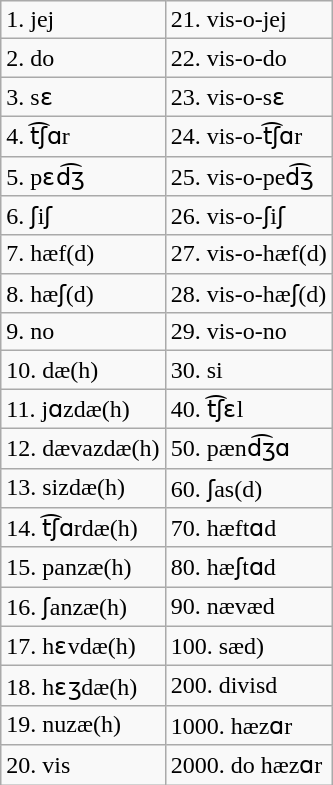<table class="wikitable">
<tr>
<td>1. jej</td>
<td>21.  vis-o-jej</td>
</tr>
<tr>
<td>2. do</td>
<td>22.  vis-o-do</td>
</tr>
<tr>
<td>3. sɛ</td>
<td>23.  vis-o-sɛ</td>
</tr>
<tr>
<td>4. t͡ʃɑr</td>
<td>24.  vis-o-t͡ʃɑr</td>
</tr>
<tr>
<td>5. pɛd͡ʒ</td>
<td>25.  vis-o-ped͡ʒ</td>
</tr>
<tr>
<td>6. ʃiʃ</td>
<td>26.  vis-o-ʃiʃ</td>
</tr>
<tr>
<td>7. hæf(d)</td>
<td>27.  vis-o-hæf(d)</td>
</tr>
<tr>
<td>8. hæʃ(d)</td>
<td>28.  vis-o-hæʃ(d)</td>
</tr>
<tr>
<td>9. no</td>
<td>29.  vis-o-no</td>
</tr>
<tr>
<td>10. dæ(h)</td>
<td>30.  si</td>
</tr>
<tr>
<td>11. jɑzdæ(h)</td>
<td>40.  t͡ʃɛl</td>
</tr>
<tr>
<td>12. dævazdæ(h)</td>
<td>50.  pænd͡ʒɑ</td>
</tr>
<tr>
<td>13. sizdæ(h)</td>
<td>60.  ʃas(d)</td>
</tr>
<tr>
<td>14. t͡ʃɑrdæ(h)</td>
<td>70.  hæftɑd</td>
</tr>
<tr>
<td>15. panzæ(h)</td>
<td>80.  hæʃtɑd</td>
</tr>
<tr>
<td>16. ʃanzæ(h)</td>
<td>90.  nævæd</td>
</tr>
<tr>
<td>17. hɛvdæ(h)</td>
<td>100. sæd)</td>
</tr>
<tr>
<td>18. hɛʒdæ(h)</td>
<td>200. divisd</td>
</tr>
<tr>
<td>19. nuzæ(h)</td>
<td>1000. hæzɑr</td>
</tr>
<tr>
<td>20. vis</td>
<td>2000. do hæzɑr</td>
</tr>
</table>
